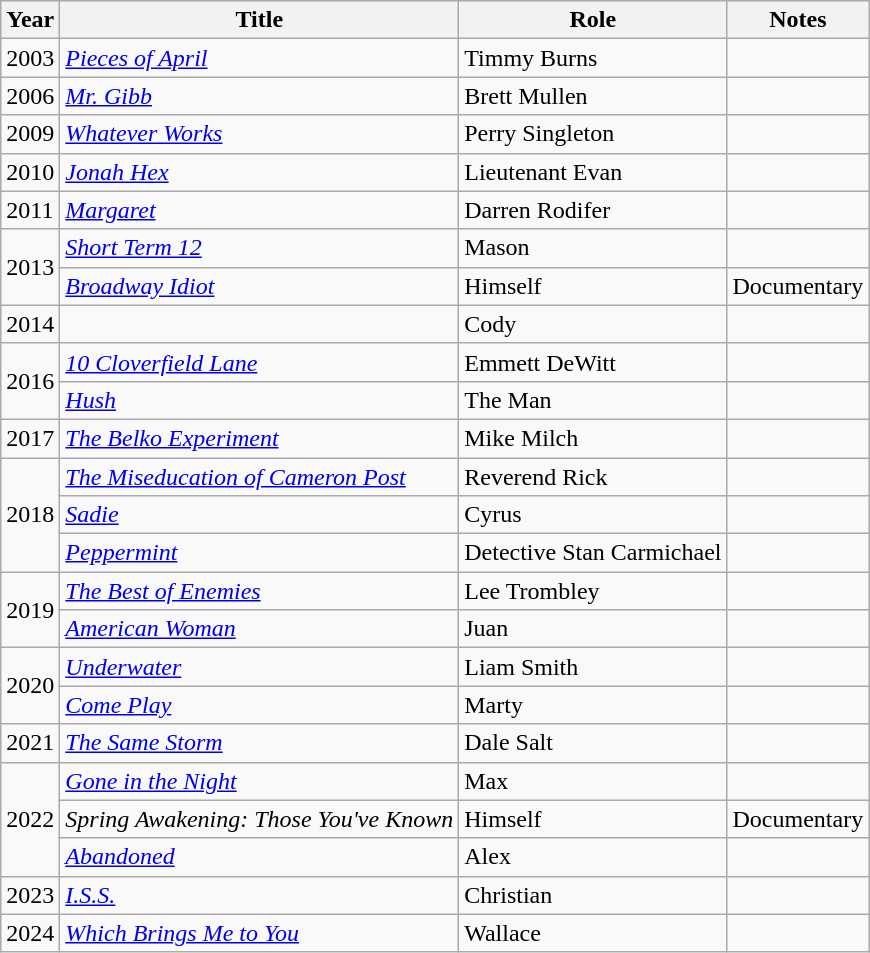<table class="wikitable sortable">
<tr>
<th>Year</th>
<th>Title</th>
<th>Role</th>
<th class="unsortable">Notes</th>
</tr>
<tr>
<td>2003</td>
<td><em><a href='#'>Pieces of April</a></em></td>
<td>Timmy Burns</td>
<td></td>
</tr>
<tr>
<td>2006</td>
<td><em><a href='#'>Mr. Gibb</a></em></td>
<td>Brett Mullen</td>
<td></td>
</tr>
<tr>
<td>2009</td>
<td><em><a href='#'>Whatever Works</a></em></td>
<td>Perry Singleton</td>
<td></td>
</tr>
<tr>
<td>2010</td>
<td><em><a href='#'>Jonah Hex</a></em></td>
<td>Lieutenant Evan</td>
<td></td>
</tr>
<tr>
<td>2011</td>
<td><em><a href='#'>Margaret</a></em></td>
<td>Darren Rodifer</td>
<td></td>
</tr>
<tr>
<td rowspan="2">2013</td>
<td><em><a href='#'>Short Term 12</a></em></td>
<td>Mason</td>
<td></td>
</tr>
<tr>
<td><em><a href='#'>Broadway Idiot</a></em></td>
<td>Himself</td>
<td>Documentary</td>
</tr>
<tr>
<td>2014</td>
<td><em></em></td>
<td>Cody</td>
<td></td>
</tr>
<tr>
<td rowspan="2">2016</td>
<td><em><a href='#'>10 Cloverfield Lane</a></em></td>
<td>Emmett DeWitt</td>
<td></td>
</tr>
<tr>
<td><em><a href='#'>Hush</a></em></td>
<td>The Man</td>
<td></td>
</tr>
<tr>
<td>2017</td>
<td><em><a href='#'>The Belko Experiment</a></em></td>
<td>Mike Milch</td>
<td></td>
</tr>
<tr>
<td rowspan="3">2018</td>
<td><em><a href='#'>The Miseducation of Cameron Post</a></em></td>
<td>Reverend Rick</td>
<td></td>
</tr>
<tr>
<td><em><a href='#'>Sadie</a></em></td>
<td>Cyrus</td>
<td></td>
</tr>
<tr>
<td><em><a href='#'>Peppermint</a></em></td>
<td>Detective Stan Carmichael</td>
<td></td>
</tr>
<tr>
<td rowspan=2>2019</td>
<td><em><a href='#'>The Best of Enemies</a></em></td>
<td>Lee Trombley</td>
<td></td>
</tr>
<tr>
<td><em><a href='#'>American Woman</a></em></td>
<td>Juan</td>
<td></td>
</tr>
<tr>
<td rowspan=2>2020</td>
<td><em><a href='#'>Underwater</a></em></td>
<td>Liam Smith</td>
<td></td>
</tr>
<tr>
<td><em><a href='#'>Come Play</a></em></td>
<td>Marty</td>
<td></td>
</tr>
<tr>
<td>2021</td>
<td><em><a href='#'>The Same Storm</a></em></td>
<td>Dale Salt</td>
<td></td>
</tr>
<tr>
<td rowspan="3">2022</td>
<td><em><a href='#'>Gone in the Night</a></em></td>
<td>Max</td>
<td></td>
</tr>
<tr>
<td><em>Spring Awakening: Those You've Known</em></td>
<td>Himself</td>
<td>Documentary</td>
</tr>
<tr>
<td><em><a href='#'>Abandoned</a></em></td>
<td>Alex</td>
<td></td>
</tr>
<tr>
<td>2023</td>
<td><em><a href='#'>I.S.S.</a></em></td>
<td>Christian</td>
<td></td>
</tr>
<tr>
<td>2024</td>
<td><em><a href='#'>Which Brings Me to You</a></em></td>
<td>Wallace</td>
<td></td>
</tr>
</table>
